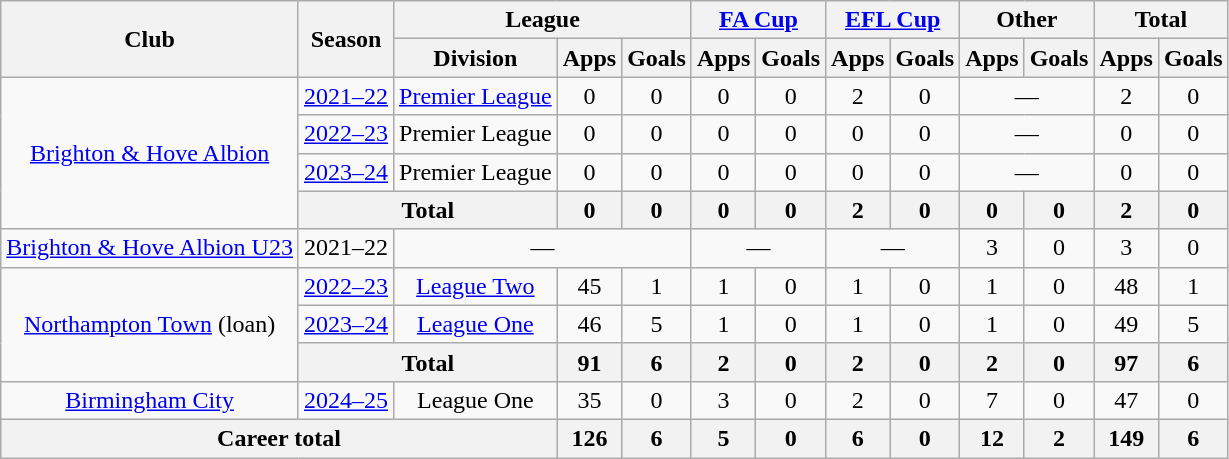<table class="wikitable" style="text-align:center">
<tr>
<th rowspan="2">Club</th>
<th rowspan="2">Season</th>
<th colspan="3">League</th>
<th colspan="2"><a href='#'>FA Cup</a></th>
<th colspan="2"><a href='#'>EFL Cup</a></th>
<th colspan="2">Other</th>
<th colspan="2">Total</th>
</tr>
<tr>
<th>Division</th>
<th>Apps</th>
<th>Goals</th>
<th>Apps</th>
<th>Goals</th>
<th>Apps</th>
<th>Goals</th>
<th>Apps</th>
<th>Goals</th>
<th>Apps</th>
<th>Goals</th>
</tr>
<tr>
<td rowspan="4"><a href='#'>Brighton & Hove Albion</a></td>
<td><a href='#'>2021–22</a></td>
<td><a href='#'>Premier League</a></td>
<td>0</td>
<td>0</td>
<td>0</td>
<td>0</td>
<td>2</td>
<td>0</td>
<td colspan="2">—</td>
<td>2</td>
<td>0</td>
</tr>
<tr>
<td><a href='#'>2022–23</a></td>
<td>Premier League</td>
<td>0</td>
<td>0</td>
<td>0</td>
<td>0</td>
<td>0</td>
<td>0</td>
<td colspan="2">—</td>
<td>0</td>
<td>0</td>
</tr>
<tr>
<td><a href='#'>2023–24</a></td>
<td>Premier League</td>
<td>0</td>
<td>0</td>
<td>0</td>
<td>0</td>
<td>0</td>
<td>0</td>
<td colspan="2">—</td>
<td>0</td>
<td>0</td>
</tr>
<tr>
<th colspan=2>Total</th>
<th>0</th>
<th>0</th>
<th>0</th>
<th>0</th>
<th>2</th>
<th>0</th>
<th>0</th>
<th>0</th>
<th>2</th>
<th>0</th>
</tr>
<tr>
<td><a href='#'>Brighton & Hove Albion U23</a></td>
<td>2021–22</td>
<td colspan="3">—</td>
<td colspan="2">—</td>
<td colspan="2">—</td>
<td>3</td>
<td>0</td>
<td>3</td>
<td>0</td>
</tr>
<tr>
<td rowspan="3"><a href='#'>Northampton Town</a> (loan)</td>
<td><a href='#'>2022–23</a></td>
<td><a href='#'>League Two</a></td>
<td>45</td>
<td>1</td>
<td>1</td>
<td>0</td>
<td>1</td>
<td>0</td>
<td>1</td>
<td>0</td>
<td>48</td>
<td>1</td>
</tr>
<tr>
<td><a href='#'>2023–24</a></td>
<td><a href='#'>League One</a></td>
<td>46</td>
<td>5</td>
<td>1</td>
<td>0</td>
<td>1</td>
<td>0</td>
<td>1</td>
<td>0</td>
<td>49</td>
<td>5</td>
</tr>
<tr>
<th colspan=2>Total</th>
<th>91</th>
<th>6</th>
<th>2</th>
<th>0</th>
<th>2</th>
<th>0</th>
<th>2</th>
<th>0</th>
<th>97</th>
<th>6</th>
</tr>
<tr>
<td><a href='#'>Birmingham City</a></td>
<td><a href='#'>2024–25</a></td>
<td>League One</td>
<td>35</td>
<td>0</td>
<td>3</td>
<td>0</td>
<td>2</td>
<td>0</td>
<td>7</td>
<td>0</td>
<td>47</td>
<td>0</td>
</tr>
<tr>
<th colspan="3">Career total</th>
<th>126</th>
<th>6</th>
<th>5</th>
<th>0</th>
<th>6</th>
<th>0</th>
<th>12</th>
<th>2</th>
<th>149</th>
<th>6</th>
</tr>
</table>
